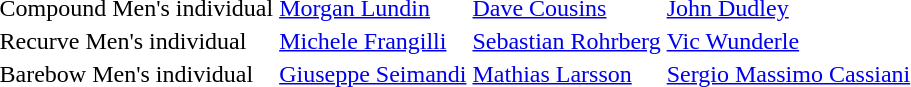<table>
<tr>
<td>Compound Men's individual<br></td>
<td> <a href='#'>Morgan Lundin</a></td>
<td> <a href='#'>Dave Cousins</a></td>
<td> <a href='#'>John Dudley</a></td>
</tr>
<tr>
<td>Recurve Men's individual<br></td>
<td> <a href='#'>Michele Frangilli</a></td>
<td> <a href='#'>Sebastian Rohrberg</a></td>
<td> <a href='#'>Vic Wunderle</a></td>
</tr>
<tr>
<td>Barebow Men's individual<br></td>
<td> <a href='#'>Giuseppe Seimandi</a></td>
<td> <a href='#'>Mathias Larsson</a></td>
<td> <a href='#'>Sergio Massimo Cassiani</a></td>
</tr>
</table>
